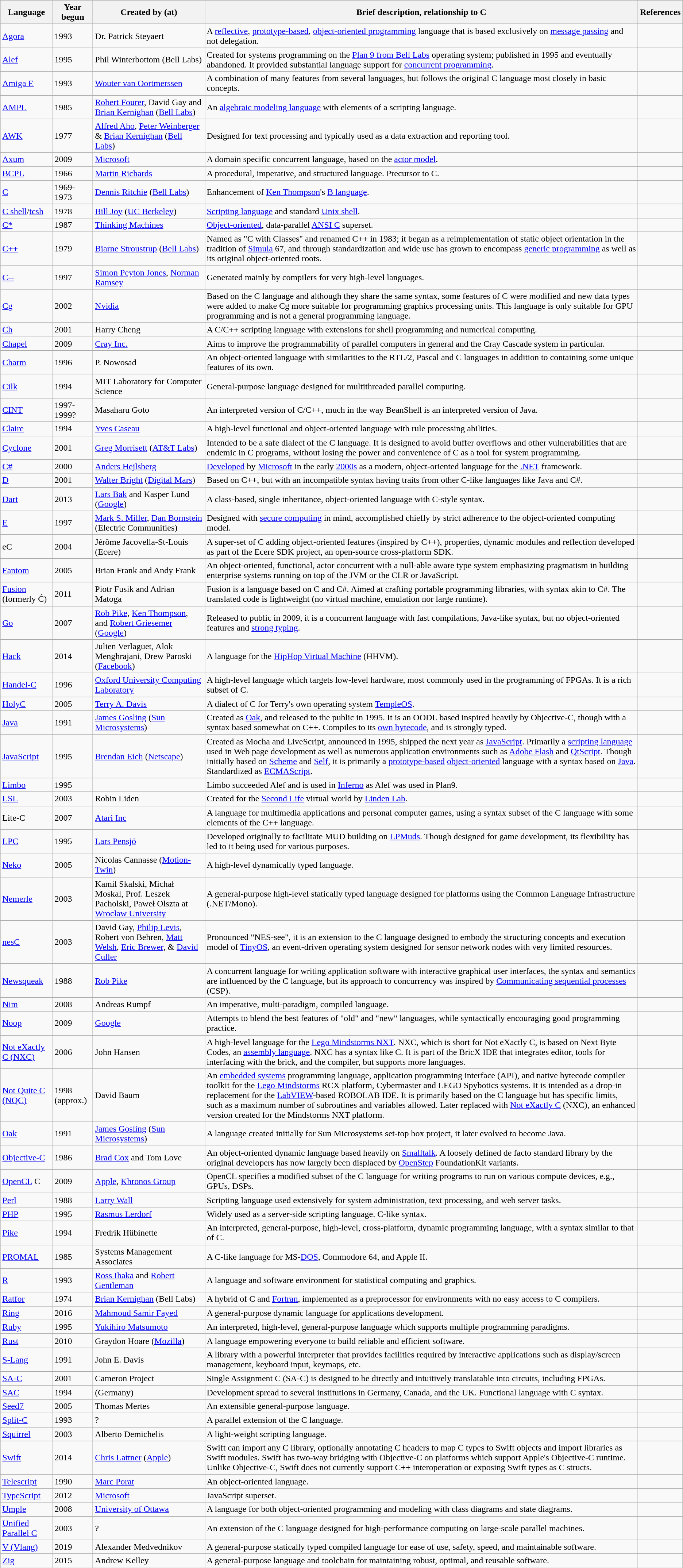<table class="wikitable sortable">
<tr>
<th>Language</th>
<th>Year begun</th>
<th>Created by (at)</th>
<th>Brief description, relationship to C</th>
<th>References</th>
</tr>
<tr>
<td><a href='#'>Agora</a></td>
<td>1993</td>
<td>Dr. Patrick Steyaert</td>
<td>A <a href='#'>reflective</a>, <a href='#'>prototype-based</a>, <a href='#'>object-oriented programming</a> language that is based exclusively on <a href='#'>message passing</a> and not delegation.</td>
<td></td>
</tr>
<tr>
<td><a href='#'>Alef</a></td>
<td>1995</td>
<td>Phil Winterbottom (Bell Labs)</td>
<td>Created for systems programming on the <a href='#'>Plan 9 from Bell Labs</a> operating system; published in 1995 and eventually abandoned. It provided substantial language support for <a href='#'>concurrent programming</a>.</td>
<td></td>
</tr>
<tr>
<td><a href='#'>Amiga E</a></td>
<td>1993</td>
<td><a href='#'>Wouter van Oortmerssen</a></td>
<td>A combination of many features from several languages, but follows the original C language most closely in basic concepts.</td>
<td></td>
</tr>
<tr>
<td><a href='#'>AMPL</a></td>
<td>1985</td>
<td><a href='#'>Robert Fourer</a>, David Gay and <a href='#'>Brian Kernighan</a> (<a href='#'>Bell Labs</a>)</td>
<td>An <a href='#'>algebraic modeling language</a> with elements of a scripting language.</td>
<td></td>
</tr>
<tr>
<td><a href='#'>AWK</a></td>
<td>1977</td>
<td><a href='#'>Alfred Aho</a>, <a href='#'>Peter Weinberger</a> & <a href='#'>Brian Kernighan</a> (<a href='#'>Bell Labs</a>)</td>
<td>Designed for text processing and typically used as a data extraction and reporting tool.</td>
<td></td>
</tr>
<tr>
<td><a href='#'>Axum</a></td>
<td>2009</td>
<td><a href='#'>Microsoft</a></td>
<td>A domain specific concurrent language, based on the <a href='#'>actor model</a>.</td>
<td></td>
</tr>
<tr>
<td><a href='#'>BCPL</a></td>
<td>1966</td>
<td><a href='#'>Martin Richards</a></td>
<td>A procedural, imperative, and structured language. Precursor to C.</td>
<td></td>
</tr>
<tr>
<td><a href='#'>C</a></td>
<td>1969-1973</td>
<td><a href='#'>Dennis Ritchie</a> (<a href='#'>Bell Labs</a>)</td>
<td>Enhancement of <a href='#'>Ken Thompson</a>'s <a href='#'>B language</a>.</td>
<td></td>
</tr>
<tr>
<td><a href='#'>C shell</a>/<a href='#'>tcsh</a></td>
<td>1978</td>
<td><a href='#'>Bill Joy</a> (<a href='#'>UC Berkeley</a>)</td>
<td><a href='#'>Scripting language</a> and standard <a href='#'>Unix shell</a>.</td>
<td></td>
</tr>
<tr>
<td><a href='#'>C*</a></td>
<td>1987</td>
<td><a href='#'>Thinking Machines</a></td>
<td><a href='#'>Object-oriented</a>, data-parallel <a href='#'>ANSI C</a> superset.</td>
<td></td>
</tr>
<tr>
<td><a href='#'>C++</a></td>
<td>1979</td>
<td><a href='#'>Bjarne Stroustrup</a> (<a href='#'>Bell Labs</a>)</td>
<td>Named as "C with Classes" and renamed C++ in 1983; it began as a reimplementation of static object orientation in the tradition of <a href='#'>Simula</a> 67, and through standardization and wide use has grown to encompass <a href='#'>generic programming</a> as well as its original object-oriented roots.</td>
<td></td>
</tr>
<tr>
<td><a href='#'>C--</a></td>
<td>1997</td>
<td><a href='#'>Simon Peyton Jones</a>, <a href='#'> Norman Ramsey</a></td>
<td>Generated mainly by compilers for very high-level languages.</td>
<td></td>
</tr>
<tr>
<td><a href='#'>Cg</a></td>
<td>2002</td>
<td><a href='#'>Nvidia</a></td>
<td>Based on the C language and although they share the same syntax, some features of C were modified and new data types were added to make Cg more suitable for programming graphics processing units. This language is only suitable for GPU programming and is not a general programming language.</td>
<td></td>
</tr>
<tr>
<td><a href='#'>Ch</a></td>
<td>2001</td>
<td>Harry Cheng</td>
<td>A C/C++ scripting language with extensions for shell programming and numerical computing.</td>
<td></td>
</tr>
<tr>
<td><a href='#'>Chapel</a></td>
<td>2009</td>
<td><a href='#'>Cray Inc.</a></td>
<td>Aims to improve the programmability of parallel computers in general and the Cray Cascade system in particular.</td>
<td></td>
</tr>
<tr>
<td><a href='#'>Charm</a></td>
<td>1996</td>
<td>P. Nowosad</td>
<td>An object-oriented language with similarities to the RTL/2, Pascal and C languages in addition to containing some unique features of its own.</td>
<td></td>
</tr>
<tr>
<td><a href='#'>Cilk</a></td>
<td>1994</td>
<td>MIT Laboratory for Computer Science</td>
<td>General-purpose language designed for multithreaded parallel computing.</td>
<td></td>
</tr>
<tr>
<td><a href='#'>CINT</a></td>
<td>1997-1999?</td>
<td>Masaharu Goto</td>
<td>An interpreted version of C/C++, much in the way BeanShell is an interpreted version of Java.</td>
<td></td>
</tr>
<tr>
<td><a href='#'>Claire</a></td>
<td>1994</td>
<td><a href='#'>Yves Caseau</a></td>
<td>A high-level functional and object-oriented language with rule processing abilities.</td>
<td></td>
</tr>
<tr>
<td><a href='#'>Cyclone</a></td>
<td>2001</td>
<td><a href='#'>Greg Morrisett</a> (<a href='#'>AT&T Labs</a>)</td>
<td>Intended to be a safe dialect of the C language. It is designed to avoid buffer overflows and other vulnerabilities that are endemic in C programs, without losing the power and convenience of C as a tool for system programming.</td>
<td></td>
</tr>
<tr>
<td><a href='#'>C#</a></td>
<td>2000</td>
<td><a href='#'>Anders Hejlsberg</a></td>
<td><a href='#'>Developed</a> by <a href='#'>Microsoft</a> in the early <a href='#'>2000s</a> as a modern, object-oriented language for the <a href='#'>.NET</a> framework.</td>
<td></td>
</tr>
<tr>
<td><a href='#'>D</a></td>
<td>2001</td>
<td><a href='#'>Walter Bright</a> (<a href='#'>Digital Mars</a>)</td>
<td>Based on C++, but with an incompatible syntax having traits from other C-like languages like Java and C#.</td>
<td></td>
</tr>
<tr>
<td><a href='#'>Dart</a></td>
<td>2013</td>
<td><a href='#'>Lars Bak</a> and Kasper Lund (<a href='#'>Google</a>)</td>
<td>A class-based, single inheritance, object-oriented language with C-style syntax.</td>
<td></td>
</tr>
<tr>
<td><a href='#'>E</a></td>
<td>1997</td>
<td><a href='#'>Mark S. Miller</a>, <a href='#'>Dan Bornstein</a> (Electric Communities)</td>
<td>Designed with <a href='#'>secure computing</a> in mind, accomplished chiefly by strict adherence to the object-oriented computing model.</td>
<td></td>
</tr>
<tr>
<td>eC</td>
<td>2004</td>
<td>Jérôme Jacovella-St-Louis (Ecere)</td>
<td>A super-set of C adding object-oriented features (inspired by C++), properties, dynamic modules and reflection developed as part of the Ecere SDK project, an open-source cross-platform SDK.</td>
<td></td>
</tr>
<tr>
<td><a href='#'>Fantom</a></td>
<td>2005</td>
<td>Brian Frank and Andy Frank</td>
<td>An object-oriented, functional, actor concurrent with a null-able aware type system emphasizing pragmatism in building enterprise systems running on top of the JVM or the CLR or JavaScript.</td>
<td></td>
</tr>
<tr>
<td><a href='#'>Fusion</a> (formerly Ć)</td>
<td>2011</td>
<td>Piotr Fusik and Adrian Matoga</td>
<td>Fusion is a language based on C and C#. Aimed at crafting portable programming libraries, with syntax akin to C#. The translated code is lightweight (no virtual machine, emulation nor large runtime).</td>
<td></td>
</tr>
<tr>
<td><a href='#'>Go</a></td>
<td>2007</td>
<td><a href='#'>Rob Pike</a>, <a href='#'>Ken Thompson</a>, and <a href='#'>Robert Griesemer</a> (<a href='#'>Google</a>)</td>
<td>Released to public in 2009, it is a concurrent language with fast compilations, Java-like syntax, but no object-oriented features and <a href='#'>strong typing</a>.</td>
<td></td>
</tr>
<tr>
<td><a href='#'>Hack</a></td>
<td>2014</td>
<td>Julien Verlaguet, Alok Menghrajani, Drew Paroski (<a href='#'>Facebook</a>)</td>
<td>A language for the <a href='#'>HipHop Virtual Machine</a> (HHVM).</td>
<td></td>
</tr>
<tr>
<td><a href='#'>Handel-C</a></td>
<td>1996</td>
<td><a href='#'>Oxford University Computing Laboratory</a></td>
<td>A high-level language which targets low-level hardware, most commonly used in the programming of FPGAs. It is a rich subset of C.</td>
<td></td>
</tr>
<tr>
<td><a href='#'>HolyC</a></td>
<td>2005</td>
<td><a href='#'>Terry A. Davis</a></td>
<td>A dialect of C for Terry's own operating system <a href='#'>TempleOS</a>.</td>
<td></td>
</tr>
<tr>
<td><a href='#'>Java</a></td>
<td>1991</td>
<td><a href='#'>James Gosling</a> (<a href='#'>Sun Microsystems</a>)</td>
<td>Created as <a href='#'>Oak</a>, and released to the public in 1995. It is an OODL based inspired heavily by Objective-C, though with a syntax based somewhat on C++. Compiles to its <a href='#'>own bytecode</a>, and is strongly typed.</td>
<td></td>
</tr>
<tr>
<td><a href='#'>JavaScript</a></td>
<td>1995</td>
<td><a href='#'>Brendan Eich</a> (<a href='#'>Netscape</a>)</td>
<td>Created as Mocha and LiveScript, announced in 1995, shipped the next year as <a href='#'>JavaScript</a>. Primarily a <a href='#'>scripting language</a> used in Web page development as well as numerous application environments such as <a href='#'>Adobe Flash</a> and <a href='#'>QtScript</a>. Though initially based on <a href='#'>Scheme</a> and <a href='#'>Self</a>, it is primarily a <a href='#'>prototype-based</a> <a href='#'>object-oriented</a> language with a syntax based on <a href='#'>Java</a>. Standardized as <a href='#'>ECMAScript</a>.</td>
<td></td>
</tr>
<tr>
<td><a href='#'>Limbo</a></td>
<td>1995</td>
<td></td>
<td>Limbo succeeded Alef and is used in <a href='#'>Inferno</a> as Alef was used in Plan9.</td>
<td></td>
</tr>
<tr>
<td><a href='#'>LSL</a></td>
<td>2003</td>
<td>Robin Liden</td>
<td>Created for the <a href='#'>Second Life</a> virtual world by <a href='#'>Linden Lab</a>.</td>
<td></td>
</tr>
<tr>
<td>Lite-C</td>
<td>2007</td>
<td><a href='#'>Atari Inc</a></td>
<td>A language for multimedia applications and personal computer games, using a syntax subset of the C language with some elements of the C++ language.</td>
<td></td>
</tr>
<tr>
<td><a href='#'>LPC</a></td>
<td>1995</td>
<td><a href='#'>Lars Pensjö</a></td>
<td>Developed originally to facilitate MUD building on <a href='#'>LPMuds</a>. Though designed for game development, its flexibility has led to it being used for various purposes.</td>
<td></td>
</tr>
<tr>
<td><a href='#'>Neko</a></td>
<td>2005</td>
<td>Nicolas Cannasse (<a href='#'>Motion-Twin</a>)</td>
<td>A high-level dynamically typed language.</td>
<td></td>
</tr>
<tr>
<td><a href='#'>Nemerle</a></td>
<td>2003</td>
<td>Kamil Skalski, Michał Moskal, Prof. Leszek Pacholski, Paweł Olszta at <a href='#'>Wrocław University</a></td>
<td>A general-purpose high-level statically typed language designed for platforms using the Common Language Infrastructure (.NET/Mono).</td>
<td></td>
</tr>
<tr>
<td><a href='#'>nesC</a></td>
<td>2003</td>
<td>David Gay, <a href='#'>Philip Levis</a>, Robert von Behren, <a href='#'>Matt Welsh</a>, <a href='#'>Eric Brewer</a>, & <a href='#'>David Culler</a></td>
<td>Pronounced "NES-see", it is an extension to the C language designed to embody the structuring concepts and execution model of <a href='#'>TinyOS</a>, an event-driven operating system designed for sensor network nodes with very limited resources.</td>
<td></td>
</tr>
<tr>
<td><a href='#'>Newsqueak</a></td>
<td>1988</td>
<td><a href='#'>Rob Pike</a></td>
<td>A concurrent language for writing application software with interactive graphical user interfaces, the syntax and semantics are influenced by the C language, but its approach to concurrency was inspired by <a href='#'>Communicating sequential processes</a> (CSP).</td>
<td></td>
</tr>
<tr>
<td><a href='#'>Nim</a></td>
<td>2008</td>
<td>Andreas Rumpf</td>
<td>An imperative, multi-paradigm, compiled language.</td>
<td></td>
</tr>
<tr>
<td><a href='#'>Noop</a></td>
<td>2009</td>
<td><a href='#'>Google</a></td>
<td>Attempts to blend the best features of "old" and "new" languages, while syntactically encouraging good programming practice.</td>
<td></td>
</tr>
<tr>
<td><a href='#'>Not eXactly C (NXC)</a></td>
<td>2006</td>
<td>John Hansen</td>
<td>A high-level language for the <a href='#'>Lego Mindstorms NXT</a>. NXC, which is short for Not eXactly C, is based on Next Byte Codes, an <a href='#'>assembly language</a>. NXC has a syntax like C. It is part of the BricX IDE that integrates editor, tools for interfacing with the brick, and the compiler, but supports more languages.</td>
<td></td>
</tr>
<tr>
<td><a href='#'>Not Quite C (NQC)</a></td>
<td>1998 (approx.)</td>
<td>David Baum</td>
<td>An <a href='#'>embedded systems</a> programming language, application programming interface (API), and native bytecode compiler toolkit for the <a href='#'>Lego Mindstorms</a> RCX platform, Cybermaster and LEGO Spybotics systems. It is intended as a drop-in replacement for the <a href='#'>LabVIEW</a>-based ROBOLAB IDE. It is primarily based on the C language but has specific limits, such as a maximum number of subroutines and variables allowed. Later replaced with <a href='#'>Not eXactly C</a> (NXC), an enhanced version created for the Mindstorms NXT platform.</td>
<td></td>
</tr>
<tr>
<td><a href='#'>Oak</a></td>
<td>1991</td>
<td><a href='#'>James Gosling</a> (<a href='#'>Sun Microsystems</a>)</td>
<td>A language created initially for Sun Microsystems set-top box project, it later evolved to become Java.</td>
<td></td>
</tr>
<tr>
<td><a href='#'>Objective-C</a></td>
<td>1986</td>
<td><a href='#'>Brad Cox</a> and Tom Love</td>
<td>An object-oriented dynamic language based heavily on <a href='#'>Smalltalk</a>. A loosely defined de facto standard library by the original developers has now largely been displaced by <a href='#'>OpenStep</a> FoundationKit variants.</td>
<td></td>
</tr>
<tr>
<td><a href='#'>OpenCL</a> C</td>
<td>2009</td>
<td><a href='#'>Apple</a>, <a href='#'>Khronos Group</a></td>
<td>OpenCL specifies a modified subset of the C language for writing programs to run on various compute devices, e.g., GPUs, DSPs.</td>
<td></td>
</tr>
<tr>
<td><a href='#'>Perl</a></td>
<td>1988</td>
<td><a href='#'>Larry Wall</a></td>
<td>Scripting language used extensively for system administration, text processing, and web server tasks.</td>
<td></td>
</tr>
<tr>
<td><a href='#'>PHP</a></td>
<td>1995</td>
<td><a href='#'>Rasmus Lerdorf</a></td>
<td>Widely used as a server-side scripting language. C-like syntax.</td>
<td></td>
</tr>
<tr>
<td><a href='#'>Pike</a></td>
<td>1994</td>
<td>Fredrik Hübinette</td>
<td>An interpreted, general-purpose, high-level, cross-platform, dynamic programming language, with a syntax similar to that of C.</td>
<td></td>
</tr>
<tr>
<td><a href='#'>PROMAL</a></td>
<td>1985</td>
<td>Systems Management Associates</td>
<td>A C-like language for MS-<a href='#'>DOS</a>, Commodore 64, and Apple II.</td>
<td></td>
</tr>
<tr>
<td><a href='#'>R</a></td>
<td>1993</td>
<td><a href='#'>Ross Ihaka</a> and <a href='#'>Robert Gentleman</a></td>
<td>A language and software environment for statistical computing and graphics.</td>
<td></td>
</tr>
<tr>
<td><a href='#'>Ratfor</a></td>
<td>1974</td>
<td><a href='#'>Brian Kernighan</a> (Bell Labs)</td>
<td>A hybrid of C and <a href='#'>Fortran</a>, implemented as a preprocessor for environments with no easy access to C compilers.</td>
<td></td>
</tr>
<tr>
<td><a href='#'>Ring</a></td>
<td>2016</td>
<td><a href='#'>Mahmoud Samir Fayed</a></td>
<td>A general-purpose dynamic language for applications development.</td>
<td></td>
</tr>
<tr>
<td><a href='#'>Ruby</a></td>
<td>1995</td>
<td><a href='#'>Yukihiro Matsumoto</a></td>
<td>An interpreted, high-level, general-purpose language which supports multiple programming paradigms.</td>
<td></td>
</tr>
<tr>
<td><a href='#'>Rust</a></td>
<td>2010</td>
<td>Graydon Hoare (<a href='#'>Mozilla</a>)</td>
<td>A language empowering everyone to build reliable and efficient software.</td>
<td></td>
</tr>
<tr>
<td><a href='#'>S-Lang</a></td>
<td>1991</td>
<td>John E. Davis</td>
<td>A library with a powerful interpreter that provides facilities required by interactive applications such as display/screen management, keyboard input, keymaps, etc.</td>
<td></td>
</tr>
<tr>
<td><a href='#'>SA-C</a></td>
<td>2001</td>
<td>Cameron Project</td>
<td>Single Assignment C (SA-C) is designed to be directly and intuitively translatable into circuits, including FPGAs.</td>
<td></td>
</tr>
<tr>
<td><a href='#'>SAC</a></td>
<td>1994</td>
<td>(Germany)</td>
<td>Development spread to several institutions in Germany, Canada, and the UK. Functional language with C syntax.</td>
<td></td>
</tr>
<tr>
<td><a href='#'>Seed7</a></td>
<td>2005</td>
<td>Thomas Mertes</td>
<td>An extensible general-purpose language.</td>
<td></td>
</tr>
<tr>
<td><a href='#'>Split-C</a></td>
<td>1993</td>
<td>?</td>
<td>A parallel extension of the C language.</td>
<td></td>
</tr>
<tr>
<td><a href='#'>Squirrel</a></td>
<td>2003</td>
<td>Alberto Demichelis</td>
<td>A light-weight scripting language.</td>
<td></td>
</tr>
<tr>
<td><a href='#'>Swift</a></td>
<td>2014</td>
<td><a href='#'>Chris Lattner</a> (<a href='#'>Apple</a>)</td>
<td>Swift can import any C library, optionally annotating C headers to map C types to Swift objects and import libraries as Swift modules. Swift has two-way bridging with Objective-C on platforms which support Apple's Objective-C runtime. Unlike Objective-C, Swift does not currently support C++ interoperation or exposing Swift types as C structs.</td>
<td></td>
</tr>
<tr>
<td><a href='#'>Telescript</a></td>
<td>1990</td>
<td><a href='#'>Marc Porat</a></td>
<td>An object-oriented language.</td>
<td></td>
</tr>
<tr>
<td><a href='#'>TypeScript</a></td>
<td>2012</td>
<td><a href='#'>Microsoft</a></td>
<td>JavaScript superset.</td>
<td></td>
</tr>
<tr>
<td><a href='#'>Umple</a></td>
<td>2008</td>
<td><a href='#'>University of Ottawa</a></td>
<td>A language for both object-oriented programming and modeling with class diagrams and state diagrams.</td>
<td></td>
</tr>
<tr>
<td><a href='#'>Unified Parallel C</a></td>
<td>2003</td>
<td>?</td>
<td>An extension of the C language designed for high-performance computing on large-scale parallel machines.</td>
<td></td>
</tr>
<tr>
<td><a href='#'>V (Vlang)</a></td>
<td>2019</td>
<td>Alexander Medvednikov</td>
<td>A general-purpose statically typed compiled language for ease of use, safety, speed, and maintainable software.</td>
<td></td>
</tr>
<tr>
<td><a href='#'>Zig</a></td>
<td>2015</td>
<td>Andrew Kelley</td>
<td>A general-purpose language and toolchain for maintaining robust, optimal, and reusable software.</td>
<td></td>
</tr>
</table>
